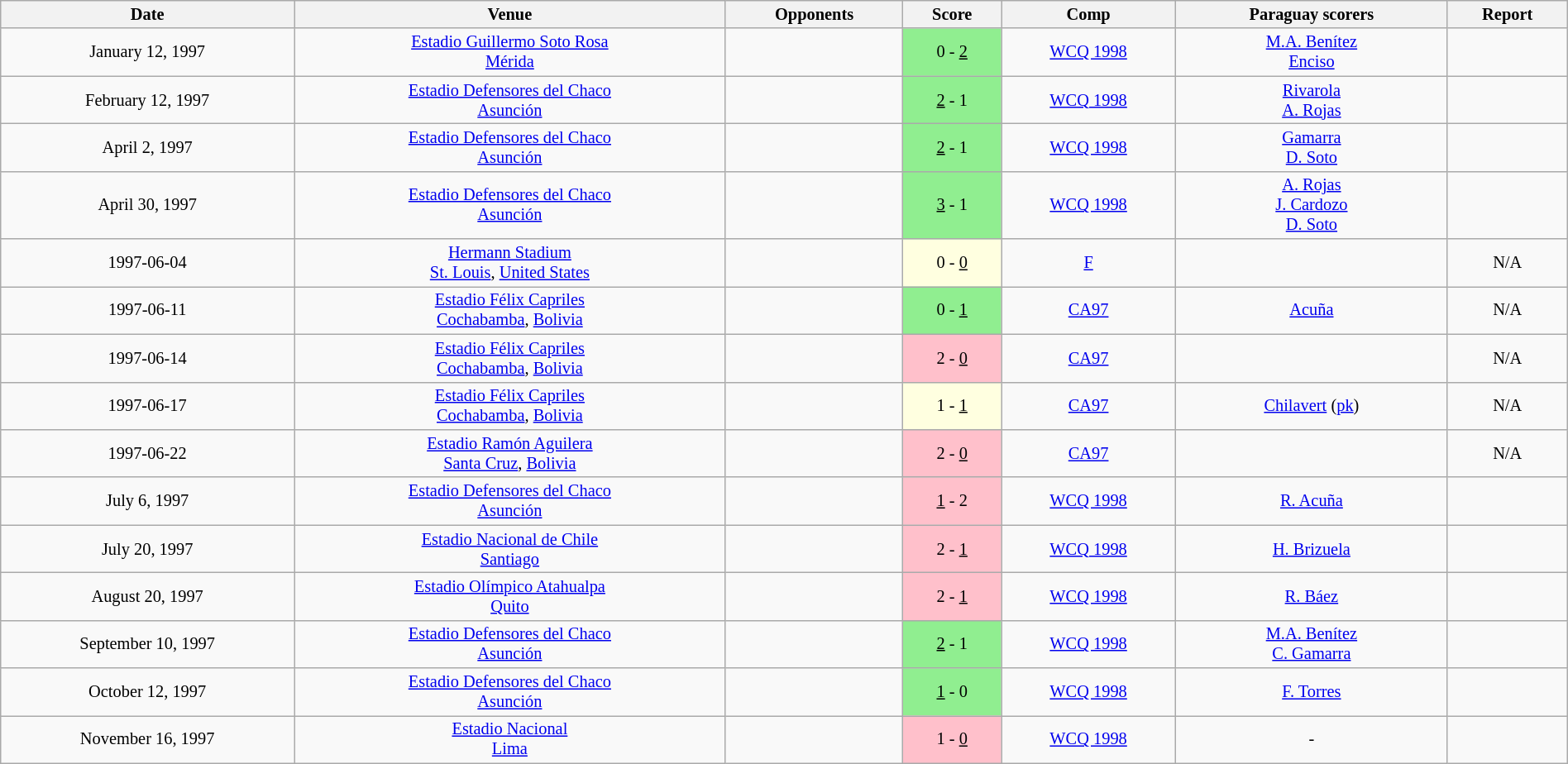<table class="wikitable" style="font-size:85%; text-align:center;" width="100%">
<tr>
<th>Date</th>
<th>Venue</th>
<th>Opponents</th>
<th>Score</th>
<th>Comp</th>
<th>Paraguay scorers</th>
<th>Report</th>
</tr>
<tr>
<td>January 12, 1997</td>
<td><a href='#'>Estadio Guillermo Soto Rosa</a><br> <a href='#'>Mérida</a></td>
<td></td>
<td bgcolor="lightgreen">0 - <u>2</u></td>
<td><a href='#'>WCQ 1998</a></td>
<td><a href='#'>M.A. Benítez</a> <br><a href='#'>Enciso</a> </td>
<td></td>
</tr>
<tr>
<td>February 12, 1997</td>
<td><a href='#'>Estadio Defensores del Chaco</a><br> <a href='#'>Asunción</a></td>
<td></td>
<td bgcolor="lightgreen"><u>2</u> - 1</td>
<td><a href='#'>WCQ 1998</a></td>
<td><a href='#'>Rivarola</a> <br><a href='#'>A. Rojas</a> </td>
<td></td>
</tr>
<tr>
<td>April 2, 1997</td>
<td><a href='#'>Estadio Defensores del Chaco</a><br> <a href='#'>Asunción</a></td>
<td></td>
<td bgcolor="lightgreen"><u>2</u> - 1</td>
<td><a href='#'>WCQ 1998</a></td>
<td><a href='#'>Gamarra</a> <br><a href='#'>D. Soto</a> </td>
<td></td>
</tr>
<tr>
<td>April 30, 1997</td>
<td><a href='#'>Estadio Defensores del Chaco</a><br> <a href='#'>Asunción</a></td>
<td></td>
<td bgcolor="lightgreen"><u>3</u> - 1</td>
<td><a href='#'>WCQ 1998</a></td>
<td><a href='#'>A. Rojas</a> <br><a href='#'>J. Cardozo</a> <br><a href='#'>D. Soto</a> </td>
<td></td>
</tr>
<tr>
<td>1997-06-04</td>
<td><a href='#'>Hermann Stadium</a><br> <a href='#'>St. Louis</a>, <a href='#'>United States</a></td>
<td></td>
<td bgcolor="lightyellow">0 - <u>0</u></td>
<td><a href='#'>F</a></td>
<td></td>
<td>N/A</td>
</tr>
<tr>
<td>1997-06-11</td>
<td><a href='#'>Estadio Félix Capriles</a><br> <a href='#'>Cochabamba</a>, <a href='#'>Bolivia</a></td>
<td></td>
<td bgcolor="lightgreen">0 - <u>1</u></td>
<td><a href='#'>CA97</a></td>
<td><a href='#'>Acuña</a> </td>
<td>N/A</td>
</tr>
<tr>
<td>1997-06-14</td>
<td><a href='#'>Estadio Félix Capriles</a><br> <a href='#'>Cochabamba</a>, <a href='#'>Bolivia</a></td>
<td></td>
<td bgcolor="pink">2 - <u>0</u></td>
<td><a href='#'>CA97</a></td>
<td></td>
<td>N/A</td>
</tr>
<tr>
<td>1997-06-17</td>
<td><a href='#'>Estadio Félix Capriles</a><br> <a href='#'>Cochabamba</a>, <a href='#'>Bolivia</a></td>
<td></td>
<td bgcolor="lightyellow">1 - <u>1</u></td>
<td><a href='#'>CA97</a></td>
<td><a href='#'>Chilavert</a>  (<a href='#'>pk</a>)</td>
<td>N/A</td>
</tr>
<tr>
<td>1997-06-22</td>
<td><a href='#'>Estadio Ramón Aguilera</a><br> <a href='#'>Santa Cruz</a>, <a href='#'>Bolivia</a></td>
<td></td>
<td bgcolor="pink">2 - <u>0</u></td>
<td><a href='#'>CA97</a></td>
<td></td>
<td>N/A</td>
</tr>
<tr>
<td>July 6, 1997</td>
<td><a href='#'>Estadio Defensores del Chaco</a><br> <a href='#'>Asunción</a></td>
<td></td>
<td bgcolor="pink"><u>1</u> - 2</td>
<td><a href='#'>WCQ 1998</a></td>
<td><a href='#'>R. Acuña</a> </td>
<td></td>
</tr>
<tr>
<td>July 20, 1997</td>
<td><a href='#'>Estadio Nacional de Chile</a><br> <a href='#'>Santiago</a></td>
<td></td>
<td bgcolor="pink">2 - <u>1</u></td>
<td><a href='#'>WCQ 1998</a></td>
<td><a href='#'>H. Brizuela</a> </td>
<td></td>
</tr>
<tr>
<td>August 20, 1997</td>
<td><a href='#'>Estadio Olímpico Atahualpa</a><br> <a href='#'>Quito</a></td>
<td></td>
<td bgcolor="pink">2 - <u>1</u></td>
<td><a href='#'>WCQ 1998</a></td>
<td><a href='#'>R. Báez</a></td>
<td></td>
</tr>
<tr>
<td>September 10, 1997</td>
<td><a href='#'>Estadio Defensores del Chaco</a><br> <a href='#'>Asunción</a></td>
<td></td>
<td bgcolor="lightgreen"><u>2</u> - 1</td>
<td><a href='#'>WCQ 1998</a></td>
<td><a href='#'>M.A. Benítez</a> <br><a href='#'>C. Gamarra</a> </td>
<td></td>
</tr>
<tr>
<td>October 12, 1997</td>
<td><a href='#'>Estadio Defensores del Chaco</a><br> <a href='#'>Asunción</a></td>
<td></td>
<td bgcolor="lightgreen"><u>1</u> - 0</td>
<td><a href='#'>WCQ 1998</a></td>
<td><a href='#'>F. Torres</a> </td>
<td></td>
</tr>
<tr>
<td>November 16, 1997</td>
<td><a href='#'>Estadio Nacional</a><br> <a href='#'>Lima</a></td>
<td></td>
<td bgcolor="pink">1 - <u>0</u></td>
<td><a href='#'>WCQ 1998</a></td>
<td>-</td>
<td></td>
</tr>
</table>
